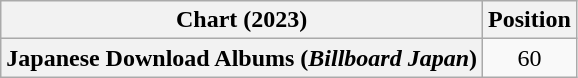<table class="wikitable plainrowheaders" style="text-align:center">
<tr>
<th scope="col">Chart (2023)</th>
<th scope="col">Position</th>
</tr>
<tr>
<th scope="row">Japanese Download Albums (<em>Billboard Japan</em>)</th>
<td>60</td>
</tr>
</table>
